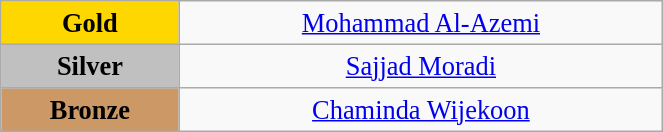<table class="wikitable" style=" text-align:center; font-size:110%;" width="35%">
<tr>
<td bgcolor="gold"><strong>Gold</strong></td>
<td><a href='#'>Mohammad Al-Azemi</a><br></td>
</tr>
<tr>
<td bgcolor="silver"><strong>Silver</strong></td>
<td><a href='#'>Sajjad Moradi</a><br></td>
</tr>
<tr>
<td bgcolor="CC9966"><strong>Bronze</strong></td>
<td><a href='#'>Chaminda Wijekoon</a><br></td>
</tr>
</table>
